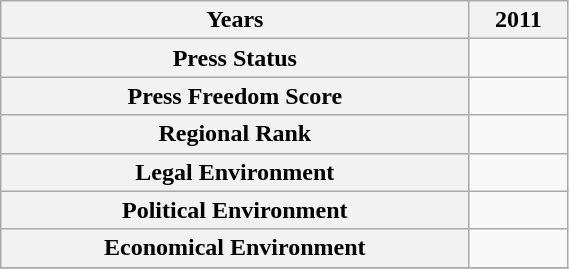<table class="wikitable" style="width:30%;">
<tr>
<th>Years</th>
<th>2011</th>
</tr>
<tr>
<th>Press Status</th>
<td></td>
</tr>
<tr>
<th>Press Freedom Score</th>
<td></td>
</tr>
<tr>
<th>Regional Rank</th>
<td></td>
</tr>
<tr>
<th>Legal Environment</th>
<td></td>
</tr>
<tr>
<th>Political Environment</th>
<td></td>
</tr>
<tr>
<th>Economical Environment</th>
<td></td>
</tr>
<tr>
</tr>
</table>
